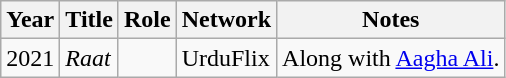<table class="wikitable">
<tr>
<th>Year</th>
<th>Title</th>
<th>Role</th>
<th>Network</th>
<th>Notes</th>
</tr>
<tr>
<td>2021</td>
<td><em>Raat</em></td>
<td></td>
<td>UrduFlix</td>
<td>Along with <a href='#'>Aagha Ali</a>.</td>
</tr>
</table>
